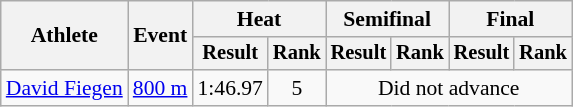<table class=wikitable style="font-size:90%">
<tr>
<th rowspan="2">Athlete</th>
<th rowspan="2">Event</th>
<th colspan="2">Heat</th>
<th colspan="2">Semifinal</th>
<th colspan="2">Final</th>
</tr>
<tr style="font-size:95%">
<th>Result</th>
<th>Rank</th>
<th>Result</th>
<th>Rank</th>
<th>Result</th>
<th>Rank</th>
</tr>
<tr align=center>
<td align=left><a href='#'>David Fiegen</a></td>
<td align=left><a href='#'>800 m</a></td>
<td>1:46.97</td>
<td>5</td>
<td colspan=4>Did not advance</td>
</tr>
</table>
